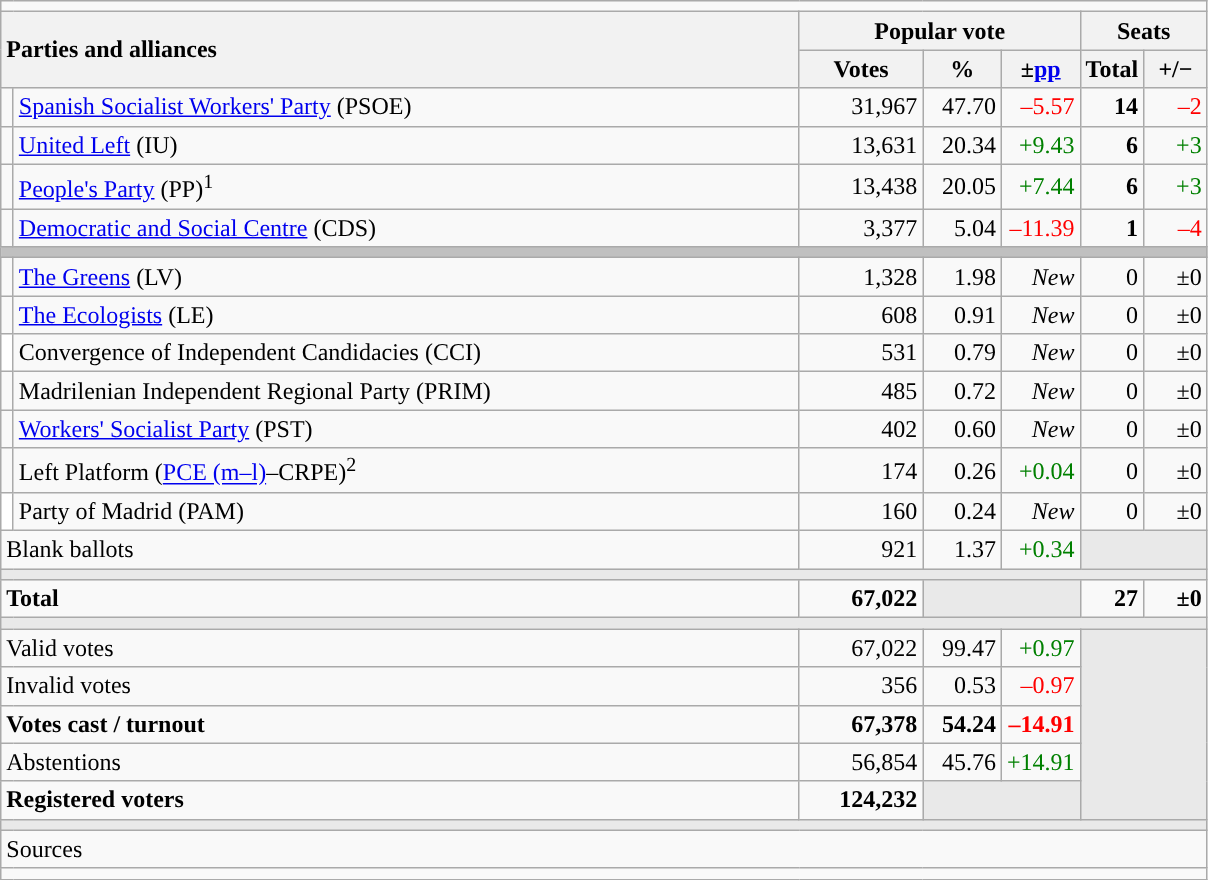<table class="wikitable" style="text-align:right;">
<tr>
<td colspan="7"></td>
</tr>
<tr>
<th style="text-align:left;" rowspan="2" colspan="2" width="525">Parties and alliances</th>
<th colspan="3">Popular vote</th>
<th colspan="2">Seats</th>
</tr>
<tr>
<th width="75">Votes</th>
<th width="45">%</th>
<th width="45">±<a href='#'>pp</a></th>
<th width="35">Total</th>
<th width="35">+/−</th>
</tr>
<tr>
<td width="1" style="color:inherit;background:"></td>
<td align="left"><a href='#'>Spanish Socialist Workers' Party</a> (PSOE)</td>
<td>31,967</td>
<td>47.70</td>
<td style="color:red;">–5.57</td>
<td><strong>14</strong></td>
<td style="color:red;">–2</td>
</tr>
<tr>
<td style="color:inherit;background:"></td>
<td align="left"><a href='#'>United Left</a> (IU)</td>
<td>13,631</td>
<td>20.34</td>
<td style="color:green;">+9.43</td>
<td><strong>6</strong></td>
<td style="color:green;">+3</td>
</tr>
<tr>
<td style="color:inherit;background:"></td>
<td align="left"><a href='#'>People's Party</a> (PP)<sup>1</sup></td>
<td>13,438</td>
<td>20.05</td>
<td style="color:green;">+7.44</td>
<td><strong>6</strong></td>
<td style="color:green;">+3</td>
</tr>
<tr>
<td style="color:inherit;background:"></td>
<td align="left"><a href='#'>Democratic and Social Centre</a> (CDS)</td>
<td>3,377</td>
<td>5.04</td>
<td style="color:red;">–11.39</td>
<td><strong>1</strong></td>
<td style="color:red;">–4</td>
</tr>
<tr>
<td colspan="7" bgcolor="#C0C0C0"></td>
</tr>
<tr>
<td style="color:inherit;background:"></td>
<td align="left"><a href='#'>The Greens</a> (LV)</td>
<td>1,328</td>
<td>1.98</td>
<td><em>New</em></td>
<td>0</td>
<td>±0</td>
</tr>
<tr>
<td style="color:inherit;background:"></td>
<td align="left"><a href='#'>The Ecologists</a> (LE)</td>
<td>608</td>
<td>0.91</td>
<td><em>New</em></td>
<td>0</td>
<td>±0</td>
</tr>
<tr>
<td bgcolor="white"></td>
<td align="left">Convergence of Independent Candidacies (CCI)</td>
<td>531</td>
<td>0.79</td>
<td><em>New</em></td>
<td>0</td>
<td>±0</td>
</tr>
<tr>
<td style="color:inherit;background:"></td>
<td align="left">Madrilenian Independent Regional Party (PRIM)</td>
<td>485</td>
<td>0.72</td>
<td><em>New</em></td>
<td>0</td>
<td>±0</td>
</tr>
<tr>
<td style="color:inherit;background:"></td>
<td align="left"><a href='#'>Workers' Socialist Party</a> (PST)</td>
<td>402</td>
<td>0.60</td>
<td><em>New</em></td>
<td>0</td>
<td>±0</td>
</tr>
<tr>
<td style="color:inherit;background:"></td>
<td align="left">Left Platform (<a href='#'>PCE (m–l)</a>–CRPE)<sup>2</sup></td>
<td>174</td>
<td>0.26</td>
<td style="color:green;">+0.04</td>
<td>0</td>
<td>±0</td>
</tr>
<tr>
<td bgcolor="white"></td>
<td align="left">Party of Madrid (PAM)</td>
<td>160</td>
<td>0.24</td>
<td><em>New</em></td>
<td>0</td>
<td>±0</td>
</tr>
<tr>
<td align="left" colspan="2">Blank ballots</td>
<td>921</td>
<td>1.37</td>
<td style="color:green;">+0.34</td>
<td bgcolor="#E9E9E9" colspan="2"></td>
</tr>
<tr>
<td colspan="7" bgcolor="#E9E9E9"></td>
</tr>
<tr style="font-weight:bold;">
<td align="left" colspan="2">Total</td>
<td>67,022</td>
<td bgcolor="#E9E9E9" colspan="2"></td>
<td>27</td>
<td>±0</td>
</tr>
<tr>
<td colspan="7" bgcolor="#E9E9E9"></td>
</tr>
<tr>
<td align="left" colspan="2">Valid votes</td>
<td>67,022</td>
<td>99.47</td>
<td style="color:green;">+0.97</td>
<td bgcolor="#E9E9E9" colspan="2" rowspan="5"></td>
</tr>
<tr>
<td align="left" colspan="2">Invalid votes</td>
<td>356</td>
<td>0.53</td>
<td style="color:red;">–0.97</td>
</tr>
<tr style="font-weight:bold;">
<td align="left" colspan="2">Votes cast / turnout</td>
<td>67,378</td>
<td>54.24</td>
<td style="color:red;">–14.91</td>
</tr>
<tr>
<td align="left" colspan="2">Abstentions</td>
<td>56,854</td>
<td>45.76</td>
<td style="color:green;">+14.91</td>
</tr>
<tr style="font-weight:bold;">
<td align="left" colspan="2">Registered voters</td>
<td>124,232</td>
<td bgcolor="#E9E9E9" colspan="2"></td>
</tr>
<tr>
<td colspan="7" bgcolor="#E9E9E9"></td>
</tr>
<tr>
<td align="left" colspan="7">Sources</td>
</tr>
<tr>
<td colspan="7" style="text-align:left; max-width:790px;"></td>
</tr>
</table>
